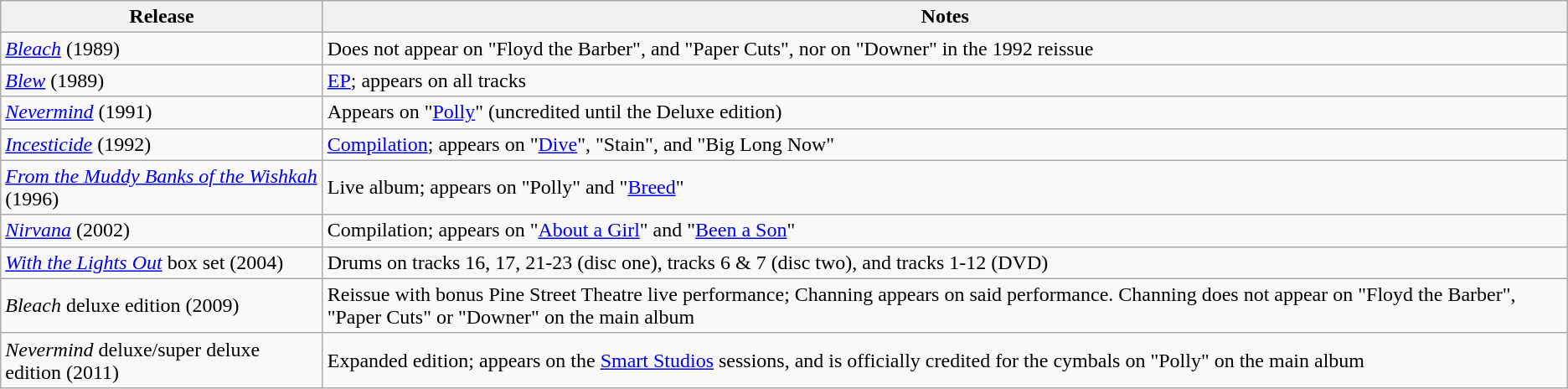<table class="wikitable">
<tr>
<th>Release</th>
<th>Notes</th>
</tr>
<tr>
<td><em><a href='#'>Bleach</a></em> (1989)</td>
<td>Does not appear on "Floyd the Barber", and "Paper Cuts", nor on "Downer" in the 1992 reissue</td>
</tr>
<tr>
<td><em><a href='#'>Blew</a></em> (1989)</td>
<td><a href='#'>EP</a>; appears on all tracks</td>
</tr>
<tr>
<td><em><a href='#'>Nevermind</a></em> (1991)</td>
<td>Appears on "<a href='#'>Polly</a>" (uncredited until the Deluxe edition)</td>
</tr>
<tr>
<td><em><a href='#'>Incesticide</a></em> (1992)</td>
<td><a href='#'>Compilation</a>; appears on "<a href='#'>Dive</a>", "Stain", and "Big Long Now"</td>
</tr>
<tr>
<td><em><a href='#'>From the Muddy Banks of the Wishkah</a></em> (1996)</td>
<td>Live album; appears on "Polly" and "<a href='#'>Breed</a>"</td>
</tr>
<tr>
<td><em><a href='#'>Nirvana</a></em> (2002)</td>
<td>Compilation; appears on "<a href='#'>About a Girl</a>" and "<a href='#'>Been a Son</a>"</td>
</tr>
<tr>
<td><em><a href='#'>With the Lights Out</a></em> box set (2004)</td>
<td>Drums on tracks 16, 17, 21-23 (disc one), tracks 6 & 7 (disc two), and tracks 1-12 (DVD)</td>
</tr>
<tr>
<td><em>Bleach</em> deluxe edition (2009)</td>
<td>Reissue with bonus Pine Street Theatre live performance; Channing appears on said performance. Channing does not appear on "Floyd the Barber", "Paper Cuts" or "Downer" on the main album</td>
</tr>
<tr>
<td><em>Nevermind</em> deluxe/super deluxe edition (2011)</td>
<td>Expanded edition; appears on the <a href='#'>Smart Studios</a> sessions, and is officially credited for the cymbals on "Polly" on the main album</td>
</tr>
</table>
